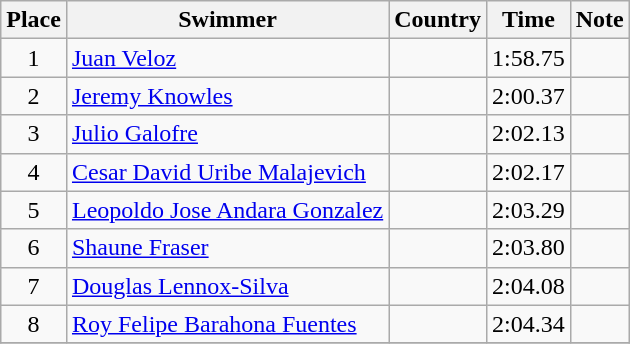<table class="wikitable" style="text-align:center">
<tr>
<th>Place</th>
<th>Swimmer</th>
<th>Country</th>
<th>Time</th>
<th>Note</th>
</tr>
<tr>
<td>1</td>
<td align=left><a href='#'>Juan Veloz</a></td>
<td align=left></td>
<td>1:58.75</td>
<td></td>
</tr>
<tr>
<td>2</td>
<td align=left><a href='#'>Jeremy Knowles</a></td>
<td align=left></td>
<td>2:00.37</td>
<td></td>
</tr>
<tr>
<td>3</td>
<td align=left><a href='#'>Julio Galofre</a></td>
<td align=left></td>
<td>2:02.13</td>
<td></td>
</tr>
<tr>
<td>4</td>
<td align=left><a href='#'>Cesar David Uribe Malajevich</a></td>
<td align=left></td>
<td>2:02.17</td>
<td></td>
</tr>
<tr>
<td>5</td>
<td align=left><a href='#'>Leopoldo Jose Andara Gonzalez</a></td>
<td align=left></td>
<td>2:03.29</td>
<td></td>
</tr>
<tr>
<td>6</td>
<td align=left><a href='#'>Shaune Fraser</a></td>
<td align=left></td>
<td>2:03.80</td>
<td></td>
</tr>
<tr>
<td>7</td>
<td align=left><a href='#'>Douglas Lennox-Silva</a></td>
<td align=left></td>
<td>2:04.08</td>
<td></td>
</tr>
<tr>
<td>8</td>
<td align=left><a href='#'>Roy Felipe Barahona Fuentes</a></td>
<td align=left></td>
<td>2:04.34</td>
<td></td>
</tr>
<tr>
</tr>
</table>
